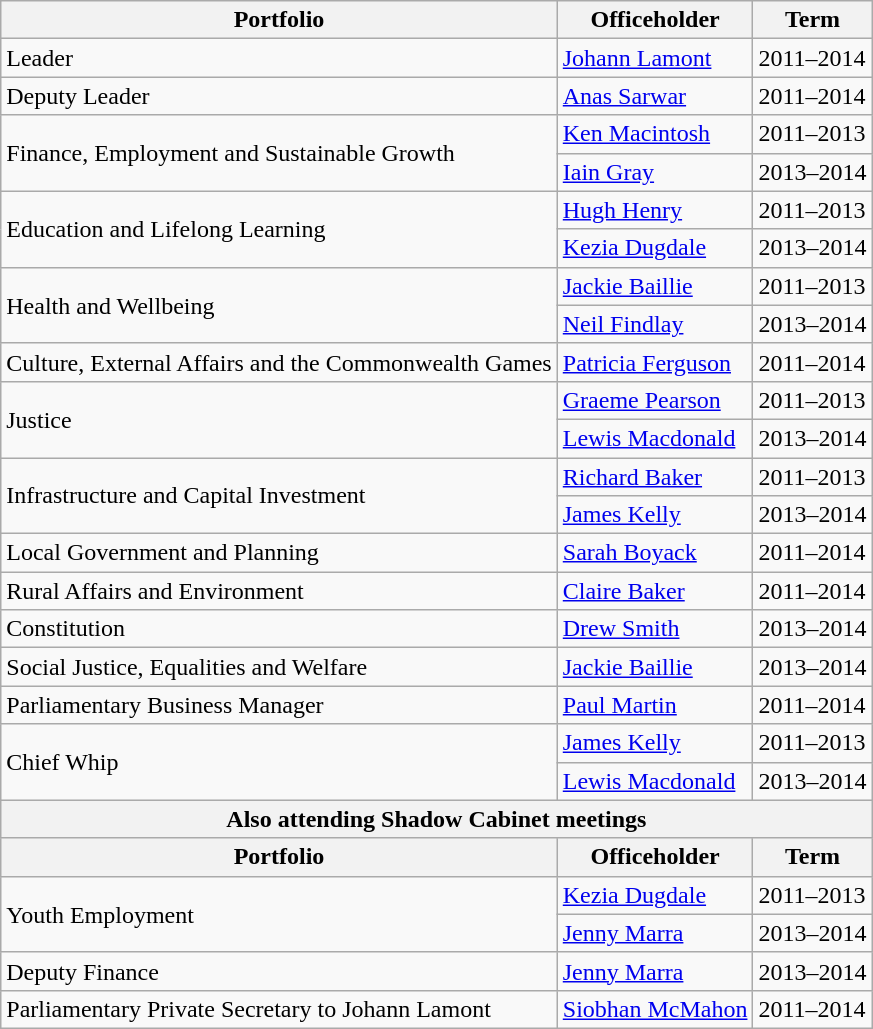<table class="wikitable">
<tr>
<th>Portfolio</th>
<th>Officeholder</th>
<th>Term</th>
</tr>
<tr>
<td>Leader</td>
<td><a href='#'>Johann Lamont</a></td>
<td>2011–2014</td>
</tr>
<tr>
<td>Deputy Leader</td>
<td><a href='#'>Anas Sarwar</a></td>
<td>2011–2014</td>
</tr>
<tr>
<td rowspan="2">Finance, Employment and Sustainable Growth</td>
<td><a href='#'>Ken Macintosh</a></td>
<td>2011–2013</td>
</tr>
<tr>
<td><a href='#'>Iain Gray</a></td>
<td>2013–2014</td>
</tr>
<tr>
<td rowspan="2">Education and Lifelong Learning</td>
<td><a href='#'>Hugh Henry</a></td>
<td>2011–2013</td>
</tr>
<tr>
<td><a href='#'>Kezia Dugdale</a></td>
<td>2013–2014</td>
</tr>
<tr>
<td rowspan="2">Health and Wellbeing</td>
<td><a href='#'>Jackie Baillie</a></td>
<td>2011–2013</td>
</tr>
<tr>
<td><a href='#'>Neil Findlay</a></td>
<td>2013–2014</td>
</tr>
<tr>
<td>Culture, External Affairs and the Commonwealth Games</td>
<td><a href='#'>Patricia Ferguson</a></td>
<td>2011–2014</td>
</tr>
<tr>
<td rowspan="2">Justice</td>
<td><a href='#'>Graeme Pearson</a></td>
<td>2011–2013</td>
</tr>
<tr>
<td><a href='#'>Lewis Macdonald</a></td>
<td>2013–2014</td>
</tr>
<tr>
<td rowspan="2">Infrastructure and Capital Investment</td>
<td><a href='#'>Richard Baker</a></td>
<td>2011–2013</td>
</tr>
<tr>
<td><a href='#'>James Kelly</a></td>
<td>2013–2014</td>
</tr>
<tr>
<td>Local Government and Planning</td>
<td><a href='#'>Sarah Boyack</a></td>
<td>2011–2014</td>
</tr>
<tr>
<td>Rural Affairs and Environment</td>
<td><a href='#'>Claire Baker</a></td>
<td>2011–2014</td>
</tr>
<tr>
<td>Constitution</td>
<td><a href='#'>Drew Smith</a></td>
<td>2013–2014</td>
</tr>
<tr>
<td>Social Justice, Equalities and Welfare</td>
<td><a href='#'>Jackie Baillie</a></td>
<td>2013–2014</td>
</tr>
<tr>
<td>Parliamentary Business Manager</td>
<td><a href='#'>Paul Martin</a></td>
<td>2011–2014</td>
</tr>
<tr>
<td rowspan="2">Chief Whip</td>
<td><a href='#'>James Kelly</a></td>
<td>2011–2013</td>
</tr>
<tr>
<td><a href='#'>Lewis Macdonald</a></td>
<td>2013–2014</td>
</tr>
<tr>
<th colspan="3">Also attending Shadow Cabinet meetings</th>
</tr>
<tr>
<th>Portfolio</th>
<th>Officeholder</th>
<th>Term</th>
</tr>
<tr>
<td rowspan="2">Youth Employment</td>
<td><a href='#'>Kezia Dugdale</a></td>
<td>2011–2013</td>
</tr>
<tr>
<td><a href='#'>Jenny Marra</a></td>
<td>2013–2014</td>
</tr>
<tr>
<td>Deputy Finance</td>
<td><a href='#'>Jenny Marra</a></td>
<td>2013–2014</td>
</tr>
<tr>
<td>Parliamentary Private Secretary to Johann Lamont</td>
<td><a href='#'>Siobhan McMahon</a></td>
<td>2011–2014</td>
</tr>
</table>
